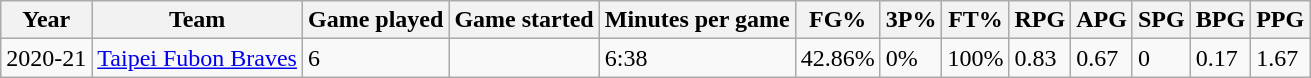<table class="wikitable sortable">
<tr>
<th>Year</th>
<th>Team</th>
<th>Game played</th>
<th>Game started</th>
<th>Minutes per game</th>
<th>FG%</th>
<th>3P%</th>
<th>FT%</th>
<th>RPG</th>
<th>APG</th>
<th>SPG</th>
<th>BPG</th>
<th>PPG</th>
</tr>
<tr>
<td>2020-21</td>
<td><a href='#'>Taipei Fubon Braves</a></td>
<td>6</td>
<td></td>
<td>6:38</td>
<td>42.86%</td>
<td>0%</td>
<td>100%</td>
<td>0.83</td>
<td>0.67</td>
<td>0</td>
<td>0.17</td>
<td>1.67</td>
</tr>
</table>
